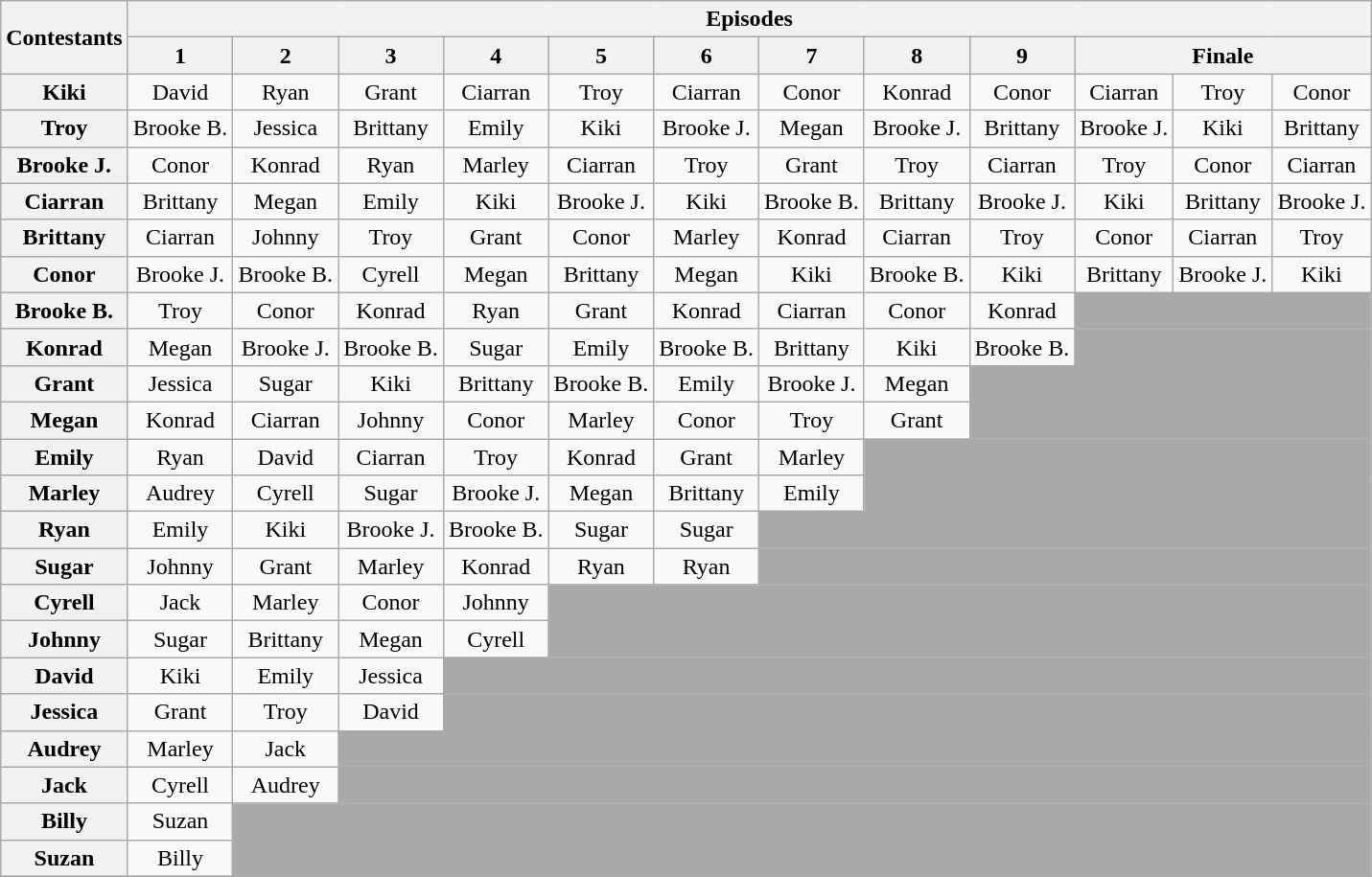<table class="wikitable unsortable" style="text-align:center; font-size:100%;">
<tr>
<th scope="col" rowspan=2>Contestants</th>
<th colspan="16" scope="col">Episodes</th>
</tr>
<tr>
<th>1</th>
<th>2</th>
<th>3</th>
<th>4</th>
<th>5</th>
<th>6</th>
<th>7</th>
<th>8</th>
<th>9</th>
<th colspan=3>Finale</th>
</tr>
<tr>
<th>Kiki</th>
<td>David</td>
<td>Ryan</td>
<td>Grant</td>
<td>Ciarran</td>
<td>Troy</td>
<td>Ciarran</td>
<td>Conor</td>
<td>Konrad</td>
<td>Conor</td>
<td>Ciarran</td>
<td>Troy</td>
<td>Conor</td>
</tr>
<tr>
<th>Troy</th>
<td>Brooke B.</td>
<td>Jessica</td>
<td>Brittany</td>
<td>Emily</td>
<td>Kiki</td>
<td>Brooke J.</td>
<td>Megan</td>
<td>Brooke J.</td>
<td>Brittany</td>
<td>Brooke J.</td>
<td>Kiki</td>
<td>Brittany</td>
</tr>
<tr>
<th>Brooke J.</th>
<td>Conor</td>
<td>Konrad</td>
<td>Ryan</td>
<td>Marley</td>
<td>Ciarran</td>
<td>Troy</td>
<td>Grant</td>
<td>Troy</td>
<td>Ciarran</td>
<td>Troy</td>
<td>Conor</td>
<td>Ciarran</td>
</tr>
<tr>
<th>Ciarran</th>
<td>Brittany</td>
<td>Megan</td>
<td>Emily</td>
<td>Kiki</td>
<td>Brooke J.</td>
<td>Kiki</td>
<td>Brooke B.</td>
<td>Brittany</td>
<td>Brooke J.</td>
<td>Kiki</td>
<td>Brittany</td>
<td>Brooke J.</td>
</tr>
<tr>
<th>Brittany</th>
<td>Ciarran</td>
<td>Johnny</td>
<td>Troy</td>
<td>Grant</td>
<td>Conor</td>
<td>Marley</td>
<td>Konrad</td>
<td>Ciarran</td>
<td>Troy</td>
<td>Conor</td>
<td>Ciarran</td>
<td>Troy</td>
</tr>
<tr>
<th>Conor</th>
<td>Brooke J.</td>
<td>Brooke B.</td>
<td>Cyrell</td>
<td>Megan</td>
<td>Brittany</td>
<td>Megan</td>
<td>Kiki</td>
<td>Brooke B.</td>
<td>Kiki</td>
<td>Brittany</td>
<td>Brooke J.</td>
<td>Kiki</td>
</tr>
<tr>
<th>Brooke B.</th>
<td>Troy</td>
<td>Conor</td>
<td>Konrad</td>
<td>Ryan</td>
<td>Grant</td>
<td>Konrad</td>
<td>Ciarran</td>
<td>Conor</td>
<td>Konrad</td>
<td colspan="3" style="background:darkgray"></td>
</tr>
<tr>
<th>Konrad</th>
<td>Megan</td>
<td>Brooke J.</td>
<td>Brooke B.</td>
<td>Sugar</td>
<td>Emily</td>
<td>Brooke B.</td>
<td>Brittany</td>
<td>Kiki</td>
<td>Brooke B.</td>
<td colspan="3" style="background:darkgray"></td>
</tr>
<tr>
<th>Grant</th>
<td>Jessica</td>
<td>Sugar</td>
<td>Kiki</td>
<td>Brittany</td>
<td>Brooke B.</td>
<td>Emily</td>
<td>Brooke J.</td>
<td>Megan</td>
<td colspan="4" style="background:darkgray"></td>
</tr>
<tr>
<th>Megan</th>
<td>Konrad</td>
<td>Ciarran</td>
<td>Johnny</td>
<td>Conor</td>
<td>Marley</td>
<td>Conor</td>
<td>Troy</td>
<td>Grant</td>
<td colspan="4" style="background:darkgray"></td>
</tr>
<tr>
<th>Emily</th>
<td>Ryan</td>
<td>David</td>
<td>Ciarran</td>
<td>Troy</td>
<td>Konrad</td>
<td>Grant</td>
<td>Marley</td>
<td colspan="5" style="background:darkgray"></td>
</tr>
<tr>
<th>Marley</th>
<td>Audrey</td>
<td>Cyrell</td>
<td>Sugar</td>
<td>Brooke J.</td>
<td>Megan</td>
<td>Brittany</td>
<td>Emily</td>
<td colspan="5" style="background:darkgray"></td>
</tr>
<tr>
<th>Ryan</th>
<td>Emily</td>
<td>Kiki</td>
<td>Brooke J.</td>
<td>Brooke B.</td>
<td>Sugar</td>
<td>Sugar</td>
<td colspan="6" style="background:darkgray"></td>
</tr>
<tr>
<th>Sugar</th>
<td>Johnny</td>
<td>Grant</td>
<td>Marley</td>
<td>Konrad</td>
<td>Ryan</td>
<td>Ryan</td>
<td colspan="6" style="background:darkgray"></td>
</tr>
<tr>
<th>Cyrell</th>
<td>Jack</td>
<td>Marley</td>
<td>Conor</td>
<td>Johnny</td>
<td colspan="8" style="background:darkgray"></td>
</tr>
<tr>
<th>Johnny</th>
<td>Sugar</td>
<td>Brittany</td>
<td>Megan</td>
<td>Cyrell</td>
<td colspan="8" style="background:darkgray"></td>
</tr>
<tr>
<th>David</th>
<td>Kiki</td>
<td>Emily</td>
<td>Jessica</td>
<td colspan="9" style="background:darkgray"></td>
</tr>
<tr>
<th>Jessica</th>
<td>Grant</td>
<td>Troy</td>
<td>David</td>
<td colspan="9" style="background:darkgray"></td>
</tr>
<tr>
<th>Audrey</th>
<td>Marley</td>
<td>Jack</td>
<td colspan="10" style="background:darkgray"></td>
</tr>
<tr>
<th>Jack</th>
<td>Cyrell</td>
<td>Audrey</td>
<td colspan="10" style="background:darkgray"></td>
</tr>
<tr>
<th>Billy</th>
<td>Suzan</td>
<td colspan="11" style="background:darkgray"></td>
</tr>
<tr>
<th>Suzan</th>
<td>Billy</td>
<td colspan="11" style="background:darkgray"></td>
</tr>
<tr>
</tr>
</table>
